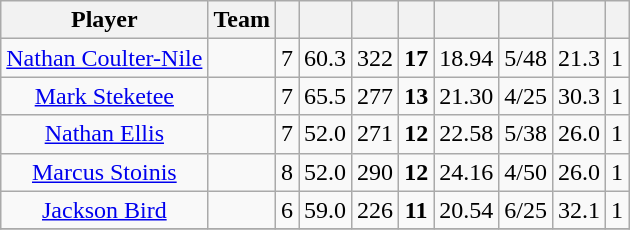<table class="wikitable sortable" style="text-align:center">
<tr>
<th class="unsortable">Player</th>
<th>Team</th>
<th></th>
<th></th>
<th></th>
<th></th>
<th></th>
<th></th>
<th></th>
<th></th>
</tr>
<tr>
<td><a href='#'>Nathan Coulter-Nile</a></td>
<td style="text-align:left;"></td>
<td>7</td>
<td>60.3</td>
<td>322</td>
<td><strong>17</strong></td>
<td>18.94</td>
<td>5/48</td>
<td>21.3</td>
<td>1</td>
</tr>
<tr>
<td><a href='#'>Mark Steketee</a></td>
<td></td>
<td>7</td>
<td>65.5</td>
<td>277</td>
<td><strong>13</strong></td>
<td>21.30</td>
<td>4/25</td>
<td>30.3</td>
<td>1</td>
</tr>
<tr>
<td><a href='#'>Nathan Ellis</a></td>
<td style="text-align:left;"></td>
<td>7</td>
<td>52.0</td>
<td>271</td>
<td><strong>12</strong></td>
<td>22.58</td>
<td>5/38</td>
<td>26.0</td>
<td>1</td>
</tr>
<tr>
<td><a href='#'>Marcus Stoinis</a></td>
<td style="text-align:left;"></td>
<td>8</td>
<td>52.0</td>
<td>290</td>
<td><strong>12</strong></td>
<td>24.16</td>
<td>4/50</td>
<td>26.0</td>
<td>1</td>
</tr>
<tr>
<td><a href='#'>Jackson Bird</a></td>
<td style="text-align:left;"></td>
<td>6</td>
<td>59.0</td>
<td>226</td>
<td><strong>11</strong></td>
<td>20.54</td>
<td>6/25</td>
<td>32.1</td>
<td>1</td>
</tr>
<tr>
</tr>
</table>
